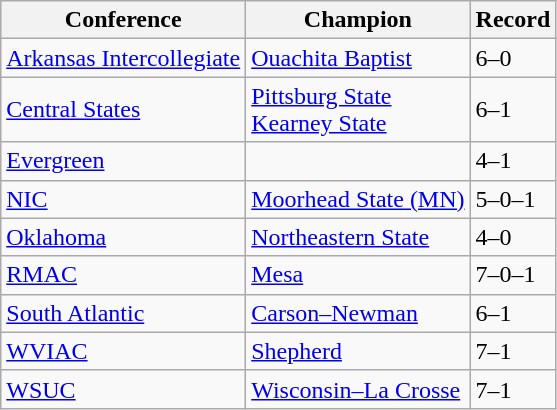<table class="wikitable">
<tr>
<th>Conference</th>
<th>Champion</th>
<th>Record</th>
</tr>
<tr>
<td><a href='#'>Arkansas Intercollegiate</a></td>
<td><a href='#'>Ouachita Baptist</a></td>
<td>6–0</td>
</tr>
<tr>
<td><a href='#'>Central States</a></td>
<td><a href='#'>Pittsburg State</a><br><a href='#'>Kearney State</a></td>
<td>6–1</td>
</tr>
<tr>
<td><a href='#'>Evergreen</a></td>
<td><br></td>
<td>4–1</td>
</tr>
<tr>
<td><a href='#'>NIC</a></td>
<td><a href='#'>Moorhead State (MN)</a></td>
<td>5–0–1</td>
</tr>
<tr>
<td><a href='#'>Oklahoma</a></td>
<td><a href='#'>Northeastern State</a></td>
<td>4–0</td>
</tr>
<tr>
<td><a href='#'>RMAC</a></td>
<td><a href='#'>Mesa</a></td>
<td>7–0–1</td>
</tr>
<tr>
<td><a href='#'>South Atlantic</a></td>
<td><a href='#'>Carson–Newman</a></td>
<td>6–1</td>
</tr>
<tr>
<td><a href='#'>WVIAC</a></td>
<td><a href='#'>Shepherd</a></td>
<td>7–1</td>
</tr>
<tr>
<td><a href='#'>WSUC</a></td>
<td><a href='#'>Wisconsin–La Crosse</a></td>
<td>7–1</td>
</tr>
</table>
